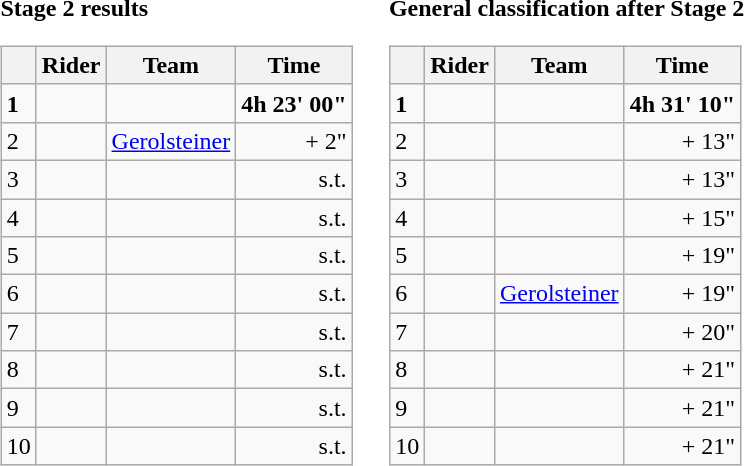<table>
<tr>
<td><strong>Stage 2 results</strong><br><table class="wikitable">
<tr>
<th></th>
<th>Rider</th>
<th>Team</th>
<th>Time</th>
</tr>
<tr>
<td><strong>1</strong></td>
<td><strong> </strong></td>
<td><strong></strong></td>
<td align="right"><strong>4h 23' 00"</strong></td>
</tr>
<tr>
<td>2</td>
<td></td>
<td><a href='#'>Gerolsteiner</a></td>
<td align="right">+ 2"</td>
</tr>
<tr>
<td>3</td>
<td></td>
<td></td>
<td align="right">s.t.</td>
</tr>
<tr>
<td>4</td>
<td></td>
<td></td>
<td align="right">s.t.</td>
</tr>
<tr>
<td>5</td>
<td> </td>
<td></td>
<td align="right">s.t.</td>
</tr>
<tr>
<td>6</td>
<td></td>
<td></td>
<td align="right">s.t.</td>
</tr>
<tr>
<td>7</td>
<td></td>
<td></td>
<td align="right">s.t.</td>
</tr>
<tr>
<td>8</td>
<td></td>
<td></td>
<td align="right">s.t.</td>
</tr>
<tr>
<td>9</td>
<td></td>
<td></td>
<td align="right">s.t.</td>
</tr>
<tr>
<td>10</td>
<td></td>
<td></td>
<td align="right">s.t.</td>
</tr>
</table>
</td>
<td></td>
<td><strong>General classification after Stage 2</strong><br><table class="wikitable">
<tr>
<th></th>
<th>Rider</th>
<th>Team</th>
<th>Time</th>
</tr>
<tr>
<td><strong>1</strong></td>
<td><strong> </strong></td>
<td><strong></strong></td>
<td align="right"><strong>4h 31' 10"</strong></td>
</tr>
<tr>
<td>2</td>
<td></td>
<td></td>
<td align="right">+ 13"</td>
</tr>
<tr>
<td>3</td>
<td></td>
<td></td>
<td align="right">+ 13"</td>
</tr>
<tr>
<td>4</td>
<td> </td>
<td></td>
<td align="right">+ 15"</td>
</tr>
<tr>
<td>5</td>
<td></td>
<td></td>
<td align="right">+ 19"</td>
</tr>
<tr>
<td>6</td>
<td></td>
<td><a href='#'>Gerolsteiner</a></td>
<td align="right">+ 19"</td>
</tr>
<tr>
<td>7</td>
<td></td>
<td></td>
<td align="right">+ 20"</td>
</tr>
<tr>
<td>8</td>
<td></td>
<td></td>
<td align="right">+ 21"</td>
</tr>
<tr>
<td>9</td>
<td></td>
<td></td>
<td align="right">+ 21"</td>
</tr>
<tr>
<td>10</td>
<td></td>
<td></td>
<td align="right">+ 21"</td>
</tr>
</table>
</td>
</tr>
</table>
